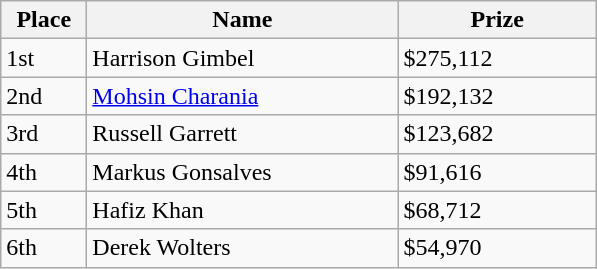<table class="wikitable">
<tr>
<th style="width:50px;">Place</th>
<th style="width:200px;">Name</th>
<th style="width:125px;">Prize</th>
</tr>
<tr>
<td>1st</td>
<td> Harrison Gimbel</td>
<td>$275,112</td>
</tr>
<tr>
<td>2nd</td>
<td> <a href='#'>Mohsin Charania</a></td>
<td>$192,132</td>
</tr>
<tr>
<td>3rd</td>
<td> Russell Garrett</td>
<td>$123,682</td>
</tr>
<tr>
<td>4th</td>
<td> Markus Gonsalves</td>
<td>$91,616</td>
</tr>
<tr>
<td>5th</td>
<td> Hafiz Khan</td>
<td>$68,712</td>
</tr>
<tr>
<td>6th</td>
<td> Derek Wolters</td>
<td>$54,970</td>
</tr>
</table>
